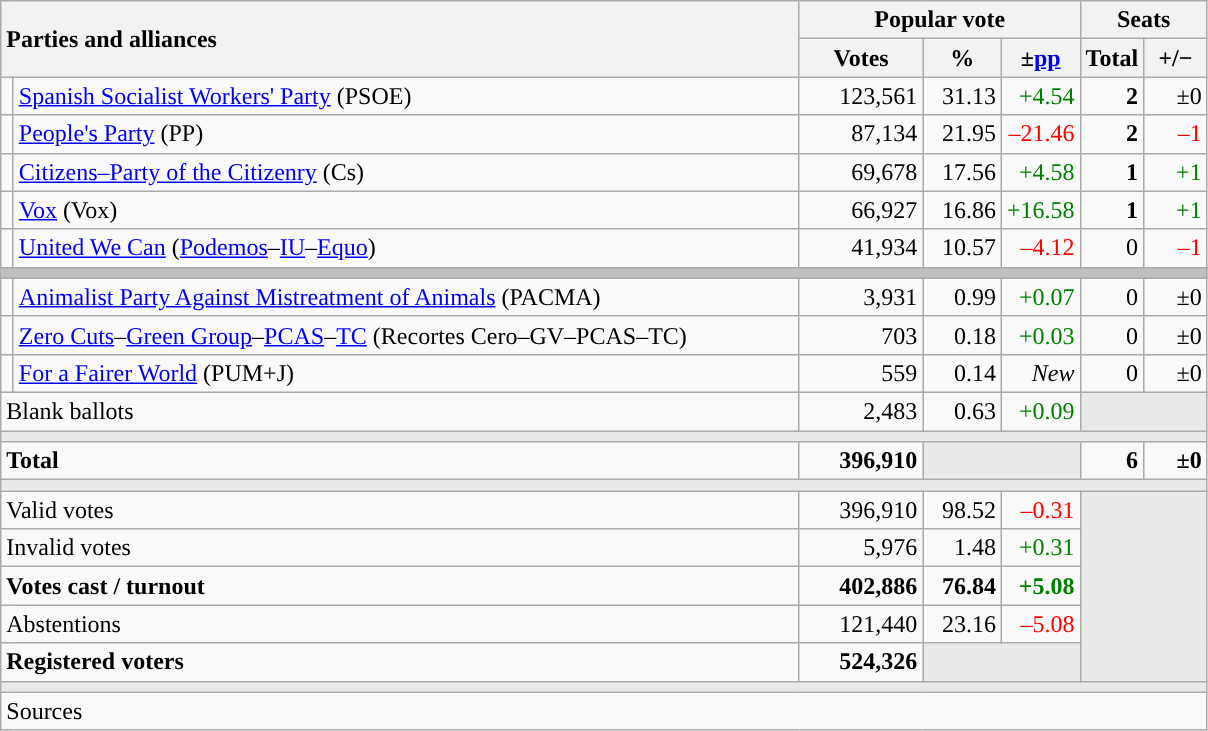<table class="wikitable" style="text-align:right;">
<tr>
<th style="text-align:left;" rowspan="2" colspan="2" width="525">Parties and alliances</th>
<th colspan="3">Popular vote</th>
<th colspan="2">Seats</th>
</tr>
<tr>
<th width="75">Votes</th>
<th width="45">%</th>
<th width="45">±<a href='#'>pp</a></th>
<th width="35">Total</th>
<th width="35">+/−</th>
</tr>
<tr>
<td width="1" style="color:inherit;background:"></td>
<td align="left"><a href='#'>Spanish Socialist Workers' Party</a> (PSOE)</td>
<td>123,561</td>
<td>31.13</td>
<td style="color:green;">+4.54</td>
<td><strong>2</strong></td>
<td>±0</td>
</tr>
<tr>
<td style="color:inherit;background:"></td>
<td align="left"><a href='#'>People's Party</a> (PP)</td>
<td>87,134</td>
<td>21.95</td>
<td style="color:red;">–21.46</td>
<td><strong>2</strong></td>
<td style="color:red;">–1</td>
</tr>
<tr>
<td style="color:inherit;background:"></td>
<td align="left"><a href='#'>Citizens–Party of the Citizenry</a> (Cs)</td>
<td>69,678</td>
<td>17.56</td>
<td style="color:green;">+4.58</td>
<td><strong>1</strong></td>
<td style="color:green;">+1</td>
</tr>
<tr>
<td style="color:inherit;background:"></td>
<td align="left"><a href='#'>Vox</a> (Vox)</td>
<td>66,927</td>
<td>16.86</td>
<td style="color:green;">+16.58</td>
<td><strong>1</strong></td>
<td style="color:green;">+1</td>
</tr>
<tr>
<td style="color:inherit;background:"></td>
<td align="left"><a href='#'>United We Can</a> (<a href='#'>Podemos</a>–<a href='#'>IU</a>–<a href='#'>Equo</a>)</td>
<td>41,934</td>
<td>10.57</td>
<td style="color:red;">–4.12</td>
<td>0</td>
<td style="color:red;">–1</td>
</tr>
<tr>
<td colspan="7" bgcolor="#C0C0C0"></td>
</tr>
<tr>
<td style="color:inherit;background:"></td>
<td align="left"><a href='#'>Animalist Party Against Mistreatment of Animals</a> (PACMA)</td>
<td>3,931</td>
<td>0.99</td>
<td style="color:green;">+0.07</td>
<td>0</td>
<td>±0</td>
</tr>
<tr>
<td style="color:inherit;background:"></td>
<td align="left"><a href='#'>Zero Cuts</a>–<a href='#'>Green Group</a>–<a href='#'>PCAS</a>–<a href='#'>TC</a> (Recortes Cero–GV–PCAS–TC)</td>
<td>703</td>
<td>0.18</td>
<td style="color:green;">+0.03</td>
<td>0</td>
<td>±0</td>
</tr>
<tr>
<td style="color:inherit;background:"></td>
<td align="left"><a href='#'>For a Fairer World</a> (PUM+J)</td>
<td>559</td>
<td>0.14</td>
<td><em>New</em></td>
<td>0</td>
<td>±0</td>
</tr>
<tr>
<td align="left" colspan="2">Blank ballots</td>
<td>2,483</td>
<td>0.63</td>
<td style="color:green;">+0.09</td>
<td bgcolor="#E9E9E9" colspan="2"></td>
</tr>
<tr>
<td colspan="7" bgcolor="#E9E9E9"></td>
</tr>
<tr style="font-weight:bold;">
<td align="left" colspan="2">Total</td>
<td>396,910</td>
<td bgcolor="#E9E9E9" colspan="2"></td>
<td>6</td>
<td>±0</td>
</tr>
<tr>
<td colspan="7" bgcolor="#E9E9E9"></td>
</tr>
<tr>
<td align="left" colspan="2">Valid votes</td>
<td>396,910</td>
<td>98.52</td>
<td style="color:red;">–0.31</td>
<td bgcolor="#E9E9E9" colspan="2" rowspan="5"></td>
</tr>
<tr>
<td align="left" colspan="2">Invalid votes</td>
<td>5,976</td>
<td>1.48</td>
<td style="color:green;">+0.31</td>
</tr>
<tr style="font-weight:bold;">
<td align="left" colspan="2">Votes cast / turnout</td>
<td>402,886</td>
<td>76.84</td>
<td style="color:green;">+5.08</td>
</tr>
<tr>
<td align="left" colspan="2">Abstentions</td>
<td>121,440</td>
<td>23.16</td>
<td style="color:red;">–5.08</td>
</tr>
<tr style="font-weight:bold;">
<td align="left" colspan="2">Registered voters</td>
<td>524,326</td>
<td bgcolor="#E9E9E9" colspan="2"></td>
</tr>
<tr>
<td colspan="7" bgcolor="#E9E9E9"></td>
</tr>
<tr>
<td align="left" colspan="7">Sources</td>
</tr>
</table>
